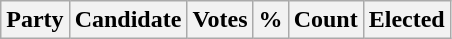<table class="wikitable">
<tr>
<th colspan="2">Party</th>
<th>Candidate</th>
<th>Votes</th>
<th>%</th>
<th>Count</th>
<th>Elected<br>











</th>
</tr>
</table>
